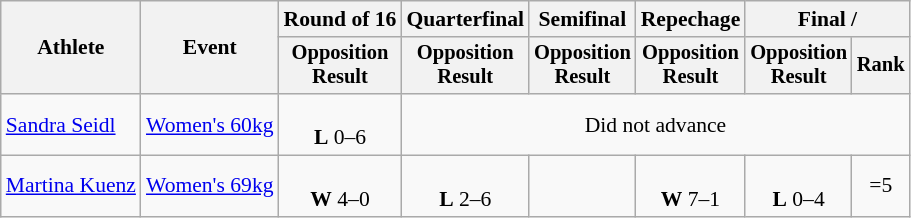<table class="wikitable" style="font-size:90%">
<tr>
<th rowspan="2">Athlete</th>
<th rowspan="2">Event</th>
<th>Round of 16</th>
<th>Quarterfinal</th>
<th>Semifinal</th>
<th>Repechage</th>
<th colspan=2>Final / </th>
</tr>
<tr style="font-size: 95%">
<th>Opposition<br>Result</th>
<th>Opposition<br>Result</th>
<th>Opposition<br>Result</th>
<th>Opposition<br>Result</th>
<th>Opposition<br>Result</th>
<th>Rank</th>
</tr>
<tr align=center>
<td align=left><a href='#'>Sandra Seidl</a></td>
<td align=left><a href='#'>Women's 60kg</a></td>
<td><br><strong>L</strong> 0–6</td>
<td colspan=5>Did not advance</td>
</tr>
<tr align=center>
<td align=left><a href='#'>Martina Kuenz</a></td>
<td align=left><a href='#'>Women's 69kg</a></td>
<td><br><strong>W</strong> 4–0</td>
<td><br><strong>L</strong> 2–6</td>
<td></td>
<td><br><strong>W</strong> 7–1</td>
<td><br><strong>L</strong> 0–4</td>
<td>=5</td>
</tr>
</table>
